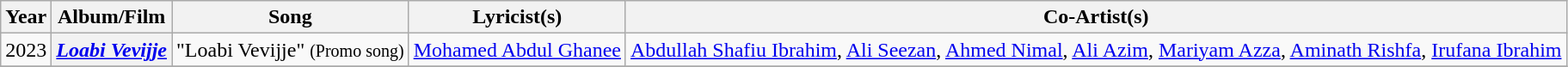<table class="wikitable plainrowheaders">
<tr>
<th scope="col">Year</th>
<th scope="col">Album/Film</th>
<th scope="col">Song</th>
<th scope="col">Lyricist(s)</th>
<th scope="col">Co-Artist(s)</th>
</tr>
<tr>
<td>2023</td>
<th scope="row"><em><a href='#'>Loabi Vevijje</a></em></th>
<td>"Loabi Vevijje" <small>(Promo song)</small></td>
<td><a href='#'>Mohamed Abdul Ghanee</a></td>
<td><a href='#'>Abdullah Shafiu Ibrahim</a>, <a href='#'>Ali Seezan</a>, <a href='#'>Ahmed Nimal</a>, <a href='#'>Ali Azim</a>, <a href='#'>Mariyam Azza</a>, <a href='#'>Aminath Rishfa</a>, <a href='#'>Irufana Ibrahim</a></td>
</tr>
<tr>
</tr>
</table>
